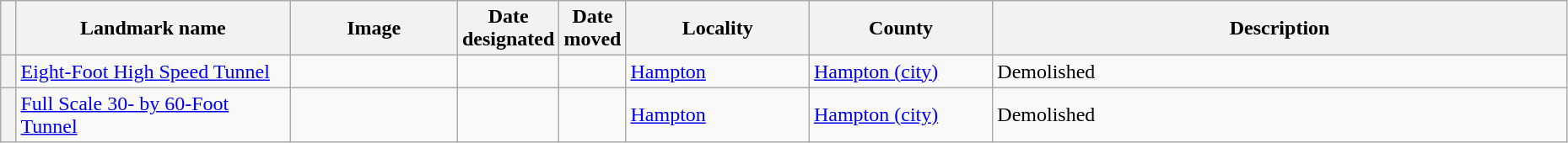<table class="wikitable sortable" style="width:98%">
<tr>
<th scope="col" width="1%"></th>
<th scope="col" width="18%">Landmark name</th>
<th scope="col" width="11%">Image</th>
<th scope="col" width="4%">Date designated</th>
<th scope="col" width="4%">Date moved</th>
<th scope="col" width="12%">Locality</th>
<th scope="col" width="12%">County</th>
<th scope="col" width="41%">Description</th>
</tr>
<tr>
<th></th>
<td><a href='#'>Eight-Foot High Speed Tunnel</a></td>
<td align="center"></td>
<td></td>
<td></td>
<td><a href='#'>Hampton</a></td>
<td><a href='#'>Hampton (city)</a></td>
<td>Demolished</td>
</tr>
<tr>
<th></th>
<td><a href='#'>Full Scale 30- by 60-Foot Tunnel</a></td>
<td align="center"></td>
<td></td>
<td></td>
<td><a href='#'>Hampton</a></td>
<td><a href='#'>Hampton (city)</a></td>
<td>Demolished</td>
</tr>
</table>
